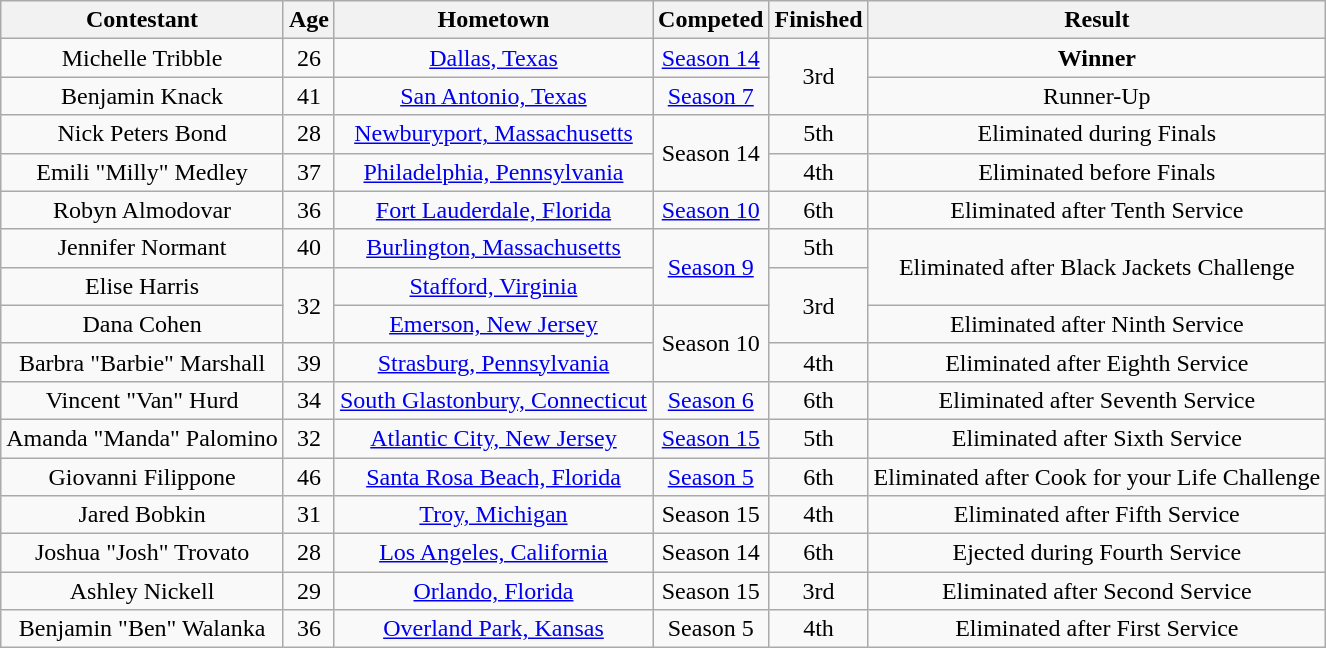<table class="wikitable sortable plainrowheaders" style=text-align:center>
<tr>
<th scope="col">Contestant</th>
<th scope="col">Age</th>
<th scope="col">Hometown</th>
<th scope="col">Competed</th>
<th scope="col">Finished</th>
<th scope="col">Result</th>
</tr>
<tr>
<td scope="row">Michelle Tribble</td>
<td>26</td>
<td><a href='#'>Dallas, Texas</a></td>
<td data-sort-value="14"><a href='#'>Season 14</a></td>
<td rowspan=2>3rd</td>
<td><strong>Winner</strong></td>
</tr>
<tr>
<td scope="row">Benjamin Knack</td>
<td>41</td>
<td><a href='#'>San Antonio, Texas</a></td>
<td data-sort-value="7"><a href='#'>Season 7</a></td>
<td>Runner-Up</td>
</tr>
<tr>
<td scope="row">Nick Peters Bond</td>
<td>28</td>
<td><a href='#'>Newburyport, Massachusetts</a></td>
<td data-sort-value="14" rowspan=2>Season 14</td>
<td>5th</td>
<td>Eliminated during Finals</td>
</tr>
<tr>
<td scope="row">Emili "Milly" Medley</td>
<td>37</td>
<td><a href='#'>Philadelphia, Pennsylvania</a></td>
<td>4th</td>
<td>Eliminated before Finals</td>
</tr>
<tr>
<td scope="row">Robyn Almodovar</td>
<td>36</td>
<td><a href='#'>Fort Lauderdale, Florida</a></td>
<td data-sort-value="10"><a href='#'>Season 10</a></td>
<td>6th</td>
<td>Eliminated after Tenth Service</td>
</tr>
<tr>
<td scope="row">Jennifer Normant</td>
<td>40</td>
<td><a href='#'>Burlington, Massachusetts</a></td>
<td data-sort-value="9" rowspan=2><a href='#'>Season 9</a></td>
<td>5th</td>
<td rowspan=2>Eliminated after Black Jackets Challenge</td>
</tr>
<tr>
<td scope="row">Elise Harris</td>
<td rowspan=2>32</td>
<td><a href='#'>Stafford, Virginia</a></td>
<td rowspan=2>3rd</td>
</tr>
<tr>
<td scope="row">Dana Cohen</td>
<td><a href='#'>Emerson, New Jersey</a></td>
<td data-sort-value="10" rowspan=2>Season 10</td>
<td>Eliminated after Ninth Service</td>
</tr>
<tr>
<td scope="row">Barbra "Barbie" Marshall</td>
<td>39</td>
<td><a href='#'>Strasburg, Pennsylvania</a></td>
<td>4th</td>
<td>Eliminated after Eighth Service</td>
</tr>
<tr>
<td scope="row">Vincent "Van" Hurd</td>
<td>34</td>
<td><a href='#'>South Glastonbury, Connecticut</a></td>
<td data-sort-value="6"><a href='#'>Season 6</a></td>
<td>6th</td>
<td>Eliminated after Seventh Service</td>
</tr>
<tr>
<td scope="row">Amanda "Manda" Palomino</td>
<td>32</td>
<td><a href='#'>Atlantic City, New Jersey</a></td>
<td data-sort-value="15"><a href='#'>Season 15</a></td>
<td>5th</td>
<td>Eliminated after Sixth Service</td>
</tr>
<tr>
<td scope="row">Giovanni Filippone</td>
<td>46</td>
<td><a href='#'>Santa Rosa Beach, Florida</a></td>
<td data-sort-value="5"><a href='#'>Season 5</a></td>
<td>6th</td>
<td>Eliminated after Cook for your Life Challenge</td>
</tr>
<tr>
<td scope="row">Jared Bobkin</td>
<td>31</td>
<td><a href='#'>Troy, Michigan</a></td>
<td data-sort-value="15">Season 15</td>
<td>4th</td>
<td>Eliminated after Fifth Service</td>
</tr>
<tr>
<td scope="row">Joshua "Josh" Trovato</td>
<td>28</td>
<td><a href='#'>Los Angeles, California</a></td>
<td data-sort-value="14">Season 14</td>
<td>6th</td>
<td>Ejected during Fourth Service</td>
</tr>
<tr>
<td scope="row">Ashley Nickell</td>
<td>29</td>
<td><a href='#'>Orlando, Florida</a></td>
<td data-sort-value="15">Season 15</td>
<td>3rd</td>
<td>Eliminated after Second Service</td>
</tr>
<tr>
<td scope="row">Benjamin "Ben" Walanka</td>
<td>36</td>
<td><a href='#'>Overland Park, Kansas</a></td>
<td data-sort-value="5">Season 5</td>
<td>4th</td>
<td>Eliminated after First Service</td>
</tr>
</table>
